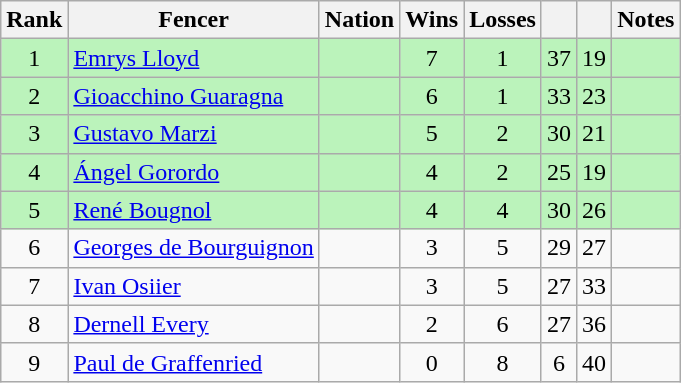<table class="wikitable sortable" style="text-align: center;">
<tr>
<th>Rank</th>
<th>Fencer</th>
<th>Nation</th>
<th>Wins</th>
<th>Losses</th>
<th></th>
<th></th>
<th>Notes</th>
</tr>
<tr style="background:#bbf3bb;">
<td align=center>1</td>
<td align=left><a href='#'>Emrys Lloyd</a></td>
<td align=left></td>
<td>7</td>
<td>1</td>
<td>37</td>
<td>19</td>
<td></td>
</tr>
<tr style="background:#bbf3bb;">
<td align=center>2</td>
<td align=left><a href='#'>Gioacchino Guaragna</a></td>
<td align=left></td>
<td>6</td>
<td>1</td>
<td>33</td>
<td>23</td>
<td></td>
</tr>
<tr style="background:#bbf3bb;">
<td align=center>3</td>
<td align=left><a href='#'>Gustavo Marzi</a></td>
<td align=left></td>
<td>5</td>
<td>2</td>
<td>30</td>
<td>21</td>
<td></td>
</tr>
<tr style="background:#bbf3bb;">
<td align=center>4</td>
<td align=left><a href='#'>Ángel Gorordo</a></td>
<td align=left></td>
<td>4</td>
<td>2</td>
<td>25</td>
<td>19</td>
<td></td>
</tr>
<tr style="background:#bbf3bb;">
<td align=center>5</td>
<td align=left><a href='#'>René Bougnol</a></td>
<td align=left></td>
<td>4</td>
<td>4</td>
<td>30</td>
<td>26</td>
<td></td>
</tr>
<tr>
<td align=center>6</td>
<td align=left><a href='#'>Georges de Bourguignon</a></td>
<td align=left></td>
<td>3</td>
<td>5</td>
<td>29</td>
<td>27</td>
<td></td>
</tr>
<tr>
<td align=center>7</td>
<td align=left><a href='#'>Ivan Osiier</a></td>
<td align=left></td>
<td>3</td>
<td>5</td>
<td>27</td>
<td>33</td>
<td></td>
</tr>
<tr>
<td align=center>8</td>
<td align=left><a href='#'>Dernell Every</a></td>
<td align=left></td>
<td>2</td>
<td>6</td>
<td>27</td>
<td>36</td>
<td></td>
</tr>
<tr>
<td align=center>9</td>
<td align=left><a href='#'>Paul de Graffenried</a></td>
<td align=left></td>
<td>0</td>
<td>8</td>
<td>6</td>
<td>40</td>
<td></td>
</tr>
</table>
